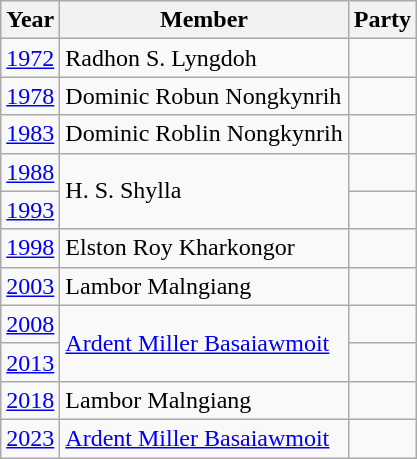<table class="wikitable">
<tr>
<th>Year</th>
<th>Member</th>
<th colspan="2">Party</th>
</tr>
<tr>
<td><a href='#'>1972</a></td>
<td>Radhon S. Lyngdoh</td>
<td></td>
</tr>
<tr>
<td><a href='#'>1978</a></td>
<td>Dominic Robun Nongkynrih</td>
<td></td>
</tr>
<tr>
<td><a href='#'>1983</a></td>
<td>Dominic Roblin Nongkynrih</td>
<td></td>
</tr>
<tr>
<td><a href='#'>1988</a></td>
<td rowspan=2>H. S. Shylla</td>
<td></td>
</tr>
<tr>
<td><a href='#'>1993</a></td>
<td></td>
</tr>
<tr>
<td><a href='#'>1998</a></td>
<td>Elston Roy Kharkongor</td>
<td></td>
</tr>
<tr>
<td><a href='#'>2003</a></td>
<td>Lambor Malngiang</td>
<td></td>
</tr>
<tr>
<td><a href='#'>2008</a></td>
<td rowspan=2><a href='#'>Ardent Miller Basaiawmoit</a></td>
<td></td>
</tr>
<tr>
<td><a href='#'>2013</a></td>
<td></td>
</tr>
<tr>
<td><a href='#'>2018</a></td>
<td>Lambor Malngiang</td>
<td></td>
</tr>
<tr>
<td><a href='#'>2023</a></td>
<td><a href='#'>Ardent Miller Basaiawmoit</a></td>
<td></td>
</tr>
</table>
